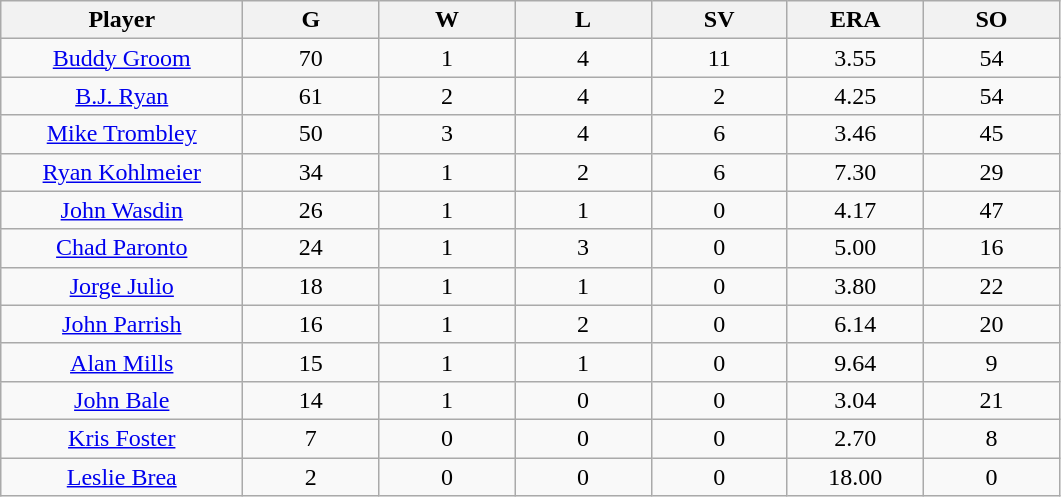<table class="wikitable sortable">
<tr>
<th bgcolor="#DDDDFF" width="16%">Player</th>
<th bgcolor="#DDDDFF" width="9%">G</th>
<th bgcolor="#DDDDFF" width="9%">W</th>
<th bgcolor="#DDDDFF" width="9%">L</th>
<th bgcolor="#DDDDFF" width="9%">SV</th>
<th bgcolor="#DDDDFF" width="9%">ERA</th>
<th bgcolor="#DDDDFF" width="9%">SO</th>
</tr>
<tr align=center>
<td><a href='#'>Buddy Groom</a></td>
<td>70</td>
<td>1</td>
<td>4</td>
<td>11</td>
<td>3.55</td>
<td>54</td>
</tr>
<tr align=center>
<td><a href='#'>B.J. Ryan</a></td>
<td>61</td>
<td>2</td>
<td>4</td>
<td>2</td>
<td>4.25</td>
<td>54</td>
</tr>
<tr align=center>
<td><a href='#'>Mike Trombley</a></td>
<td>50</td>
<td>3</td>
<td>4</td>
<td>6</td>
<td>3.46</td>
<td>45</td>
</tr>
<tr align=center>
<td><a href='#'>Ryan Kohlmeier</a></td>
<td>34</td>
<td>1</td>
<td>2</td>
<td>6</td>
<td>7.30</td>
<td>29</td>
</tr>
<tr align=center>
<td><a href='#'>John Wasdin</a></td>
<td>26</td>
<td>1</td>
<td>1</td>
<td>0</td>
<td>4.17</td>
<td>47</td>
</tr>
<tr align=center>
<td><a href='#'>Chad Paronto</a></td>
<td>24</td>
<td>1</td>
<td>3</td>
<td>0</td>
<td>5.00</td>
<td>16</td>
</tr>
<tr align=center>
<td><a href='#'>Jorge Julio</a></td>
<td>18</td>
<td>1</td>
<td>1</td>
<td>0</td>
<td>3.80</td>
<td>22</td>
</tr>
<tr align=center>
<td><a href='#'>John Parrish</a></td>
<td>16</td>
<td>1</td>
<td>2</td>
<td>0</td>
<td>6.14</td>
<td>20</td>
</tr>
<tr align=center>
<td><a href='#'>Alan Mills</a></td>
<td>15</td>
<td>1</td>
<td>1</td>
<td>0</td>
<td>9.64</td>
<td>9</td>
</tr>
<tr align=center>
<td><a href='#'>John Bale</a></td>
<td>14</td>
<td>1</td>
<td>0</td>
<td>0</td>
<td>3.04</td>
<td>21</td>
</tr>
<tr align=center>
<td><a href='#'>Kris Foster</a></td>
<td>7</td>
<td>0</td>
<td>0</td>
<td>0</td>
<td>2.70</td>
<td>8</td>
</tr>
<tr align=center>
<td><a href='#'>Leslie Brea</a></td>
<td>2</td>
<td>0</td>
<td>0</td>
<td>0</td>
<td>18.00</td>
<td>0</td>
</tr>
</table>
